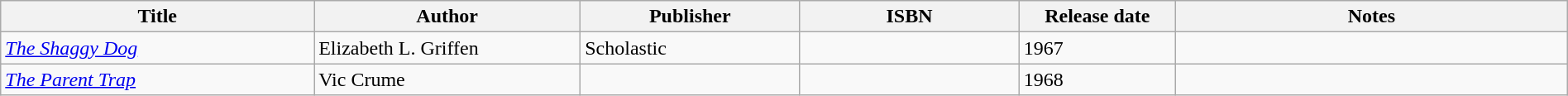<table class="wikitable" width=100%>
<tr>
<th width=20%>Title</th>
<th width=17%>Author</th>
<th width=14%>Publisher</th>
<th width=14%>ISBN</th>
<th width=10%>Release date</th>
<th width=25%>Notes</th>
</tr>
<tr>
<td><em><a href='#'>The Shaggy Dog</a></em></td>
<td>Elizabeth L. Griffen</td>
<td>Scholastic</td>
<td></td>
<td>1967</td>
<td></td>
</tr>
<tr>
<td><em><a href='#'>The Parent Trap</a></em></td>
<td>Vic Crume</td>
<td></td>
<td></td>
<td>1968</td>
<td></td>
</tr>
</table>
